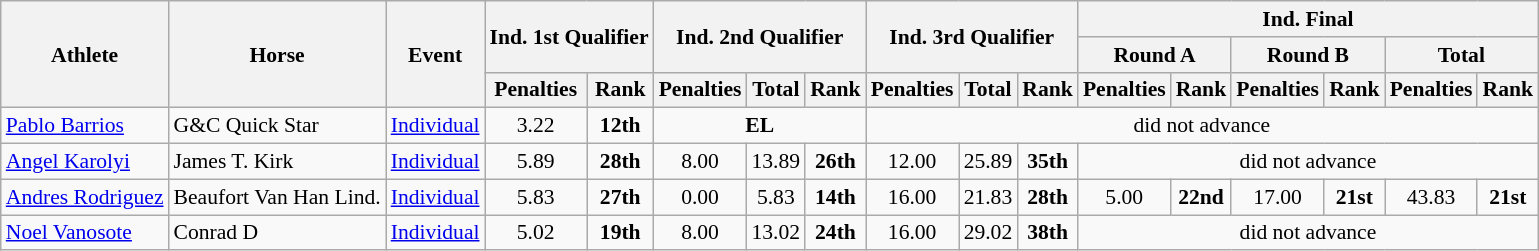<table class="wikitable" style="font-size:90%;">
<tr>
<th rowspan=3>Athlete</th>
<th rowspan=3>Horse</th>
<th rowspan=3>Event</th>
<th colspan=2 rowspan=2>Ind. 1st Qualifier</th>
<th colspan=3 rowspan=2>Ind. 2nd Qualifier</th>
<th colspan=3 rowspan=2>Ind. 3rd Qualifier</th>
<th colspan=6>Ind. Final</th>
</tr>
<tr>
<th colspan=2>Round A</th>
<th colspan=2>Round B</th>
<th colspan=2>Total</th>
</tr>
<tr>
<th>Penalties</th>
<th>Rank</th>
<th>Penalties</th>
<th>Total</th>
<th>Rank</th>
<th>Penalties</th>
<th>Total</th>
<th>Rank</th>
<th>Penalties</th>
<th>Rank</th>
<th>Penalties</th>
<th>Rank</th>
<th>Penalties</th>
<th>Rank</th>
</tr>
<tr>
<td><a href='#'>Pablo Barrios</a></td>
<td>G&C Quick Star</td>
<td><a href='#'>Individual</a></td>
<td style="text-align:center;">3.22</td>
<td style="text-align:center;"><strong>12th</strong></td>
<td style="text-align:center;" colspan="3"><strong>EL</strong></td>
<td style="text-align:center;" colspan="9">did not advance</td>
</tr>
<tr>
<td><a href='#'>Angel Karolyi</a></td>
<td>James T. Kirk</td>
<td><a href='#'>Individual</a></td>
<td style="text-align:center;">5.89</td>
<td style="text-align:center;"><strong>28th</strong></td>
<td style="text-align:center;">8.00</td>
<td style="text-align:center;">13.89</td>
<td style="text-align:center;"><strong>26th</strong></td>
<td style="text-align:center;">12.00</td>
<td style="text-align:center;">25.89</td>
<td style="text-align:center;"><strong>35th</strong></td>
<td style="text-align:center;" colspan="9">did not advance</td>
</tr>
<tr>
<td><a href='#'>Andres Rodriguez</a></td>
<td>Beaufort Van Han Lind.</td>
<td><a href='#'>Individual</a></td>
<td style="text-align:center;">5.83</td>
<td style="text-align:center;"><strong>27th</strong></td>
<td style="text-align:center;">0.00</td>
<td style="text-align:center;">5.83</td>
<td style="text-align:center;"><strong>14th</strong></td>
<td style="text-align:center;">16.00</td>
<td style="text-align:center;">21.83</td>
<td style="text-align:center;"><strong>28th</strong></td>
<td style="text-align:center;">5.00</td>
<td style="text-align:center;"><strong>22nd</strong></td>
<td style="text-align:center;">17.00</td>
<td style="text-align:center;"><strong>21st</strong></td>
<td style="text-align:center;">43.83</td>
<td style="text-align:center;"><strong>21st</strong></td>
</tr>
<tr>
<td><a href='#'>Noel Vanosote</a></td>
<td>Conrad D</td>
<td><a href='#'>Individual</a></td>
<td style="text-align:center;">5.02</td>
<td style="text-align:center;"><strong>19th</strong></td>
<td style="text-align:center;">8.00</td>
<td style="text-align:center;">13.02</td>
<td style="text-align:center;"><strong>24th</strong></td>
<td style="text-align:center;">16.00</td>
<td style="text-align:center;">29.02</td>
<td style="text-align:center;"><strong>38th</strong></td>
<td style="text-align:center;" colspan="9">did not advance</td>
</tr>
</table>
